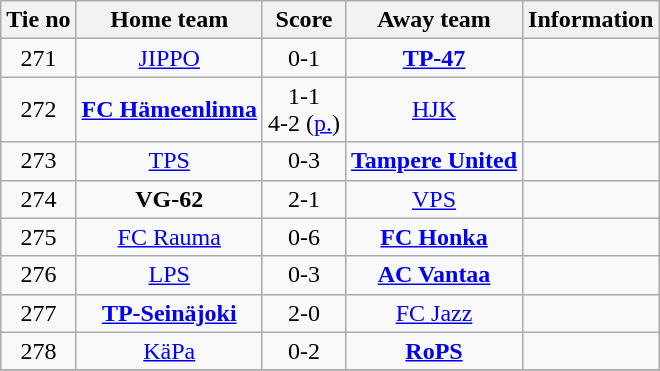<table class="wikitable" style="text-align:center">
<tr>
<th style= width="40px">Tie no</th>
<th style= width="150px">Home team</th>
<th style= width="60px">Score</th>
<th style= width="150px">Away team</th>
<th style= width="30px">Information</th>
</tr>
<tr>
<td>271</td>
<td><a href='#'>JIPPO</a></td>
<td>0-1</td>
<td><strong><a href='#'>TP-47</a></strong></td>
<td></td>
</tr>
<tr>
<td>272</td>
<td><strong><a href='#'>FC Hämeenlinna</a></strong></td>
<td>1-1<br> 4-2  (<a href='#'>p.</a>)</td>
<td><a href='#'>HJK</a></td>
<td></td>
</tr>
<tr>
<td>273</td>
<td><a href='#'>TPS</a></td>
<td>0-3</td>
<td><strong><a href='#'>Tampere United</a></strong></td>
<td></td>
</tr>
<tr>
<td>274</td>
<td><strong>VG-62</strong></td>
<td>2-1</td>
<td><a href='#'>VPS</a></td>
<td></td>
</tr>
<tr>
<td>275</td>
<td><a href='#'>FC Rauma</a></td>
<td>0-6</td>
<td><strong><a href='#'>FC Honka</a></strong></td>
<td></td>
</tr>
<tr>
<td>276</td>
<td><a href='#'>LPS</a></td>
<td>0-3</td>
<td><strong><a href='#'>AC Vantaa</a></strong></td>
<td></td>
</tr>
<tr>
<td>277</td>
<td><strong><a href='#'>TP-Seinäjoki</a></strong></td>
<td>2-0</td>
<td><a href='#'>FC Jazz</a></td>
<td></td>
</tr>
<tr>
<td>278</td>
<td><a href='#'>KäPa</a></td>
<td>0-2</td>
<td><strong><a href='#'>RoPS</a></strong></td>
<td></td>
</tr>
<tr>
</tr>
</table>
